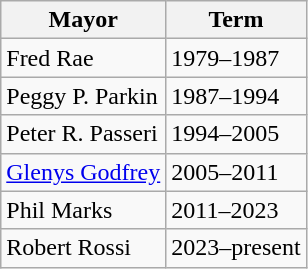<table class="wikitable">
<tr>
<th>Mayor</th>
<th>Term</th>
</tr>
<tr>
<td>Fred Rae</td>
<td>1979–1987</td>
</tr>
<tr>
<td>Peggy P. Parkin</td>
<td>1987–1994</td>
</tr>
<tr>
<td>Peter R. Passeri</td>
<td>1994–2005</td>
</tr>
<tr>
<td><a href='#'>Glenys Godfrey</a></td>
<td>2005–2011</td>
</tr>
<tr>
<td>Phil Marks</td>
<td>2011–2023</td>
</tr>
<tr>
<td>Robert Rossi</td>
<td>2023–present</td>
</tr>
</table>
